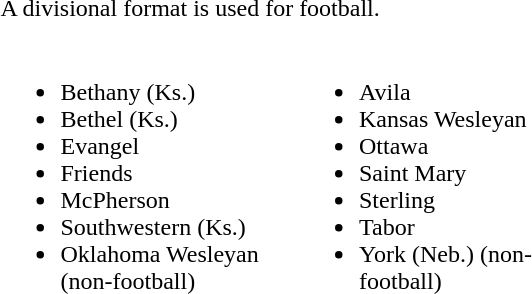<table width=400 style="float:right">
<tr>
<td colspan=2>A divisional format is used for football.</td>
</tr>
<tr>
<td width=50%><br><ul><li>Bethany (Ks.)</li><li>Bethel (Ks.)</li><li>Evangel</li><li>Friends</li><li>McPherson</li><li>Southwestern (Ks.)</li><li>Oklahoma Wesleyan (non-football)</li></ul></td>
<td width=50%><br><ul><li>Avila</li><li>Kansas Wesleyan</li><li>Ottawa</li><li>Saint Mary</li><li>Sterling</li><li>Tabor</li><li>York (Neb.) (non-football)</li></ul></td>
</tr>
</table>
